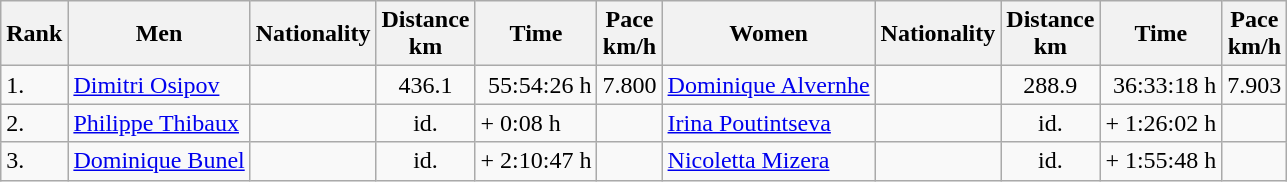<table class="wikitable sortable" BORDER="1" CELLSPACING="0">
<tr ---->
<th>Rank</th>
<th>Men</th>
<th>Nationality</th>
<th>Distance<br> km</th>
<th>Time</th>
<th>Pace <br> km/h</th>
<th>Women</th>
<th>Nationality</th>
<th>Distance <br> km</th>
<th>Time</th>
<th>Pace <br> km/h</th>
</tr>
<tr ---->
<td>1.</td>
<td><a href='#'>Dimitri Osipov</a></td>
<td></td>
<td style="text-align: center;">436.1</td>
<td align="right">55:54:26 h</td>
<td style="text-align: center;">7.800</td>
<td><a href='#'>Dominique Alvernhe</a></td>
<td></td>
<td style="text-align: center;">288.9</td>
<td align="right">36:33:18 h</td>
<td style="text-align: center;">7.903</td>
</tr>
<tr>
<td>2.</td>
<td><a href='#'>Philippe Thibaux</a></td>
<td></td>
<td style="text-align: center;">id.</td>
<td>+ 0:08 h</td>
<td></td>
<td><a href='#'>Irina Poutintseva</a></td>
<td></td>
<td style="text-align: center;">id.</td>
<td>+ 1:26:02 h</td>
<td></td>
</tr>
<tr>
<td>3.</td>
<td><a href='#'>Dominique Bunel</a></td>
<td></td>
<td style="text-align: center;">id.</td>
<td>+ 2:10:47 h</td>
<td></td>
<td><a href='#'>Nicoletta Mizera</a></td>
<td></td>
<td style="text-align: center;">id.</td>
<td>+ 1:55:48 h</td>
<td></td>
</tr>
</table>
